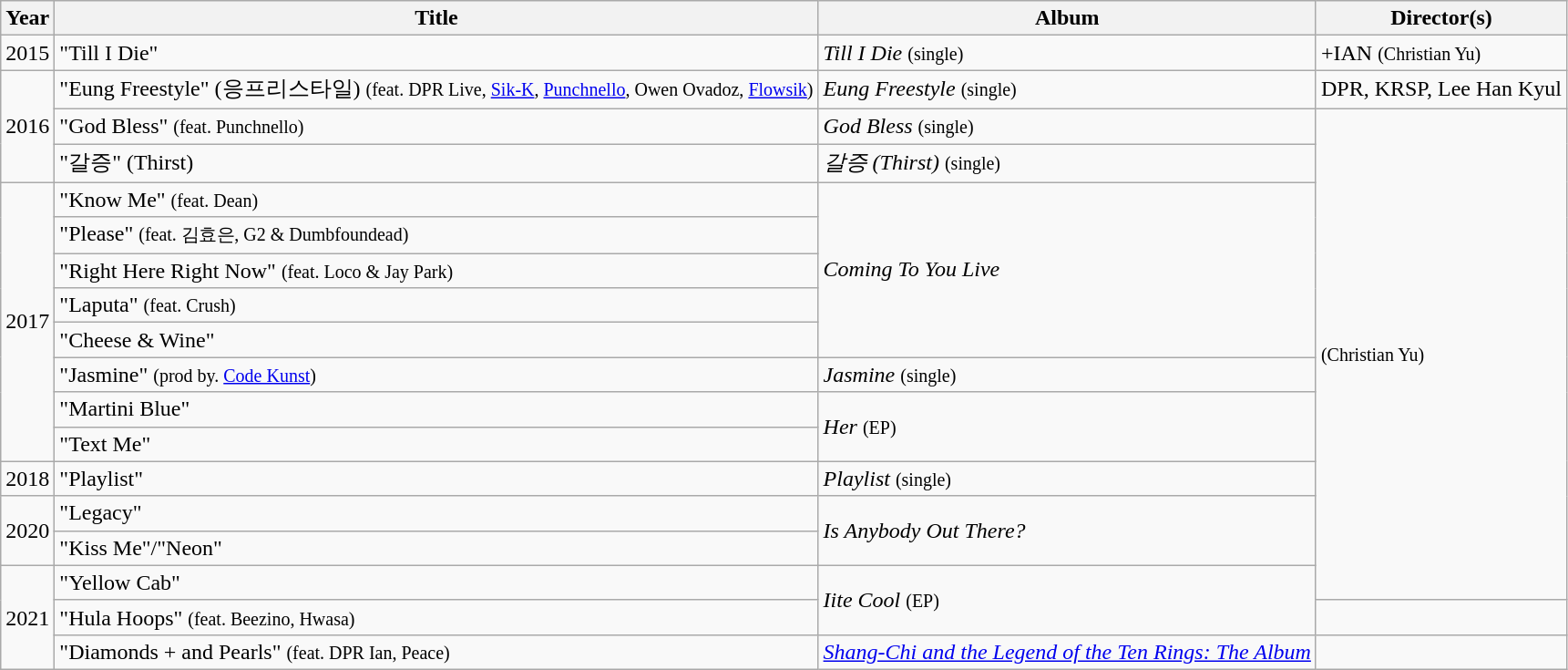<table class="wikitable">
<tr>
<th>Year</th>
<th>Title</th>
<th>Album</th>
<th>Director(s)</th>
</tr>
<tr>
<td>2015</td>
<td>"Till I Die"</td>
<td><em>Till I Die</em> <small>(single)</small></td>
<td>+IAN <small>(Christian Yu)</small></td>
</tr>
<tr>
<td rowspan="3">2016</td>
<td>"Eung Freestyle" (응프리스타일) <small>(feat. DPR Live, <a href='#'>Sik-K</a>, <a href='#'>Punchnello</a>, Owen Ovadoz, <a href='#'>Flowsik</a>)</small></td>
<td><em>Eung Freestyle</em> <small>(single)</small></td>
<td>DPR,  KRSP,  Lee Han Kyul</td>
</tr>
<tr>
<td>"God Bless" <small>(feat. Punchnello)</small></td>
<td><em>God Bless</em> <small>(single)</small></td>
<td rowspan="14"><small>(Christian Yu)</small></td>
</tr>
<tr>
<td>"갈증" (Thirst)</td>
<td><em>갈증 (Thirst)</em> <small>(single)</small></td>
</tr>
<tr>
<td rowspan="8">2017</td>
<td>"Know Me" <small>(feat. Dean)</small></td>
<td rowspan="5"><em>Coming To You Live</em></td>
</tr>
<tr>
<td>"Please" <small>(feat. 김효은, G2 & Dumbfoundead)</small></td>
</tr>
<tr>
<td>"Right Here Right Now" <small>(feat. Loco & Jay Park)</small></td>
</tr>
<tr>
<td>"Laputa" <small>(feat. Crush)</small></td>
</tr>
<tr>
<td>"Cheese & Wine"</td>
</tr>
<tr>
<td>"Jasmine" <small>(prod by. <a href='#'>Code Kunst</a>)</small></td>
<td><em>Jasmine</em> <small>(single)</small></td>
</tr>
<tr>
<td>"Martini Blue"</td>
<td rowspan="2"><em>Her</em> <small>(EP)</small></td>
</tr>
<tr>
<td>"Text Me"</td>
</tr>
<tr>
<td>2018</td>
<td>"Playlist"</td>
<td><em>Playlist</em> <small>(single)</small></td>
</tr>
<tr>
<td rowspan="2">2020</td>
<td>"Legacy"</td>
<td rowspan="2"><em>Is Anybody Out There?</em></td>
</tr>
<tr>
<td>"Kiss Me"/"Neon"</td>
</tr>
<tr>
<td rowspan="4">2021</td>
<td>"Yellow Cab"</td>
<td rowspan="2"><em>Iite Cool</em> <small>(EP)</small></td>
</tr>
<tr>
<td>"Hula Hoops" <small>(feat. Beezino, Hwasa)</small></td>
</tr>
<tr>
<td>"Diamonds + and Pearls" <small>(feat. DPR Ian, Peace)</small></td>
<td><a href='#'><em>Shang-Chi and the Legend of the Ten Rings: The Album</em></a></td>
<td></td>
</tr>
</table>
